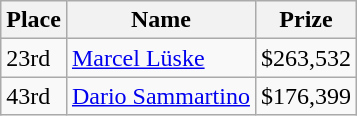<table class="wikitable">
<tr>
<th bgcolor="#FFEBAD">Place</th>
<th bgcolor="#FFEBAD">Name</th>
<th bgcolor="#FFEBAD">Prize</th>
</tr>
<tr>
<td>23rd</td>
<td><a href='#'>Marcel Lüske</a></td>
<td>$263,532</td>
</tr>
<tr>
<td>43rd</td>
<td><a href='#'>Dario Sammartino</a></td>
<td>$176,399</td>
</tr>
</table>
